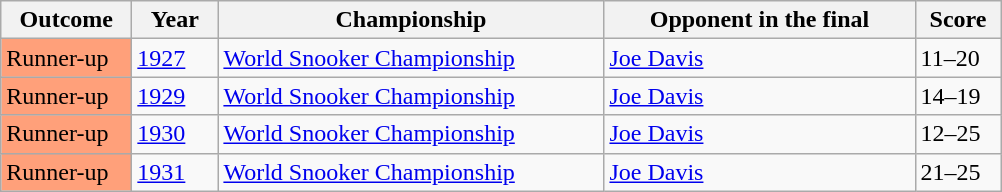<table class="sortable wikitable">
<tr>
<th width="80">Outcome</th>
<th width="50">Year</th>
<th width="250">Championship</th>
<th width="200">Opponent in the final</th>
<th width="50">Score</th>
</tr>
<tr>
<td style="background:#ffa07a;">Runner-up</td>
<td><a href='#'>1927</a></td>
<td><a href='#'>World Snooker Championship</a></td>
<td> <a href='#'>Joe Davis</a></td>
<td>11–20</td>
</tr>
<tr>
<td style="background:#ffa07a;">Runner-up</td>
<td><a href='#'>1929</a></td>
<td><a href='#'>World Snooker Championship</a></td>
<td> <a href='#'>Joe Davis</a></td>
<td>14–19</td>
</tr>
<tr>
<td style="background:#ffa07a;">Runner-up</td>
<td><a href='#'>1930</a></td>
<td><a href='#'>World Snooker Championship</a></td>
<td> <a href='#'>Joe Davis</a></td>
<td>12–25</td>
</tr>
<tr>
<td style="background:#ffa07a;">Runner-up</td>
<td><a href='#'>1931</a></td>
<td><a href='#'>World Snooker Championship</a></td>
<td> <a href='#'>Joe Davis</a></td>
<td>21–25</td>
</tr>
</table>
